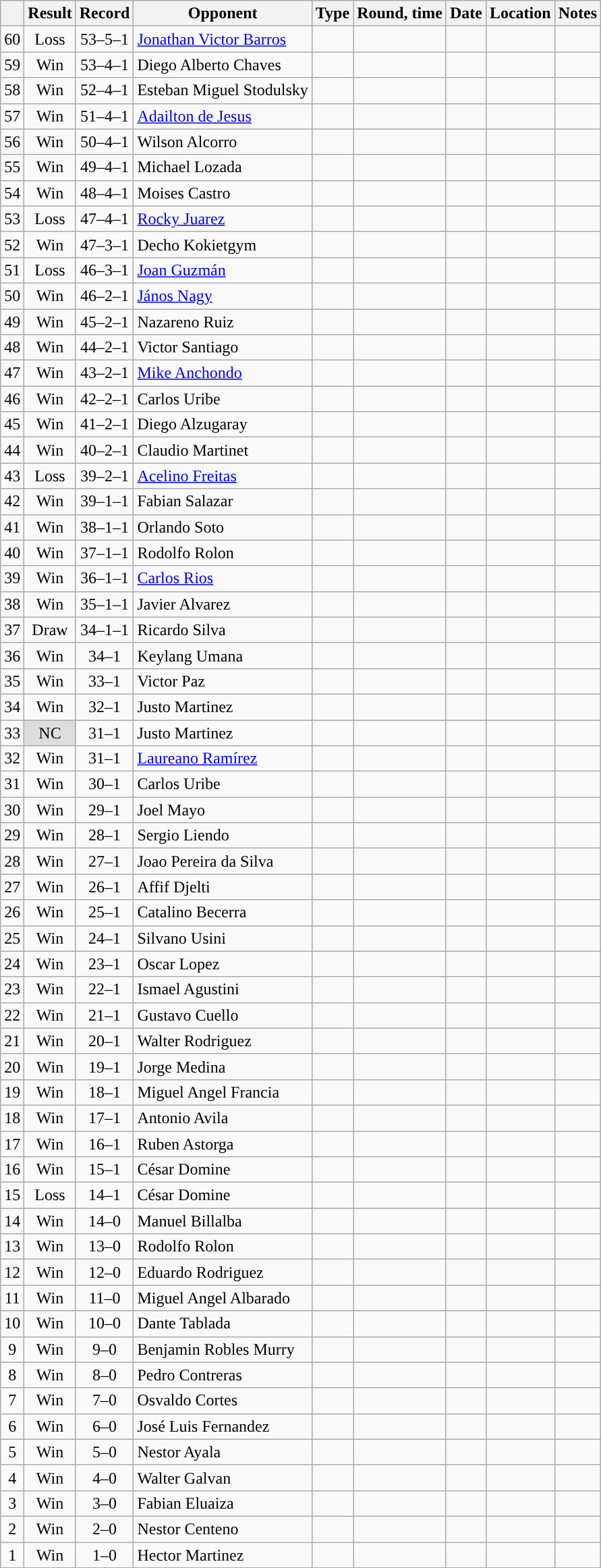<table class="wikitable" style="text-align:center">
<tr>
<th></th>
<th>Result</th>
<th>Record</th>
<th>Opponent</th>
<th>Type</th>
<th>Round, time</th>
<th>Date</th>
<th>Location</th>
<th>Notes</th>
</tr>
<tr>
<td>60</td>
<td>Loss</td>
<td>53–5–1 </td>
<td align=left><a href='#'>Jonathan Victor Barros</a></td>
<td></td>
<td></td>
<td></td>
<td align=left></td>
<td align=left></td>
</tr>
<tr>
<td>59</td>
<td>Win</td>
<td>53–4–1 </td>
<td align=left>Diego Alberto Chaves</td>
<td></td>
<td></td>
<td></td>
<td align=left></td>
<td align=left></td>
</tr>
<tr>
<td>58</td>
<td>Win</td>
<td>52–4–1 </td>
<td align=left>Esteban Miguel Stodulsky</td>
<td></td>
<td></td>
<td></td>
<td align=left></td>
<td align=left></td>
</tr>
<tr>
<td>57</td>
<td>Win</td>
<td>51–4–1 </td>
<td align=left><a href='#'>Adailton de Jesus</a></td>
<td></td>
<td></td>
<td></td>
<td align=left></td>
<td align=left></td>
</tr>
<tr>
<td>56</td>
<td>Win</td>
<td>50–4–1 </td>
<td align=left>Wilson Alcorro</td>
<td></td>
<td></td>
<td></td>
<td align=left></td>
<td align=left></td>
</tr>
<tr>
<td>55</td>
<td>Win</td>
<td>49–4–1 </td>
<td align=left>Michael Lozada</td>
<td></td>
<td></td>
<td></td>
<td align=left></td>
<td align=left></td>
</tr>
<tr>
<td>54</td>
<td>Win</td>
<td>48–4–1 </td>
<td align=left>Moises Castro</td>
<td></td>
<td></td>
<td></td>
<td align=left></td>
<td align=left></td>
</tr>
<tr>
<td>53</td>
<td>Loss</td>
<td>47–4–1 </td>
<td align=left><a href='#'>Rocky Juarez</a></td>
<td></td>
<td></td>
<td></td>
<td align=left></td>
<td align=left></td>
</tr>
<tr>
<td>52</td>
<td>Win</td>
<td>47–3–1 </td>
<td align=left>Decho Kokietgym</td>
<td></td>
<td></td>
<td></td>
<td align=left></td>
<td align=left></td>
</tr>
<tr>
<td>51</td>
<td>Loss</td>
<td>46–3–1 </td>
<td align=left><a href='#'>Joan Guzmán</a></td>
<td></td>
<td></td>
<td></td>
<td align=left></td>
<td align=left></td>
</tr>
<tr>
<td>50</td>
<td>Win</td>
<td>46–2–1 </td>
<td align=left><a href='#'>János Nagy</a></td>
<td></td>
<td></td>
<td></td>
<td align=left></td>
<td align=left></td>
</tr>
<tr>
<td>49</td>
<td>Win</td>
<td>45–2–1 </td>
<td align=left>Nazareno Ruiz</td>
<td></td>
<td></td>
<td></td>
<td align=left></td>
<td align=left></td>
</tr>
<tr>
<td>48</td>
<td>Win</td>
<td>44–2–1 </td>
<td align=left>Victor Santiago</td>
<td></td>
<td></td>
<td></td>
<td align=left></td>
<td align=left></td>
</tr>
<tr>
<td>47</td>
<td>Win</td>
<td>43–2–1 </td>
<td align=left><a href='#'>Mike Anchondo</a></td>
<td></td>
<td></td>
<td></td>
<td align=left></td>
<td align=left></td>
</tr>
<tr>
<td>46</td>
<td>Win</td>
<td>42–2–1 </td>
<td align=left>Carlos Uribe</td>
<td></td>
<td></td>
<td></td>
<td align=left></td>
<td align=left></td>
</tr>
<tr>
<td>45</td>
<td>Win</td>
<td>41–2–1 </td>
<td align=left>Diego Alzugaray</td>
<td></td>
<td></td>
<td></td>
<td align=left></td>
<td align=left></td>
</tr>
<tr>
<td>44</td>
<td>Win</td>
<td>40–2–1 </td>
<td align=left>Claudio Martinet</td>
<td></td>
<td></td>
<td></td>
<td align=left></td>
<td align=left></td>
</tr>
<tr>
<td>43</td>
<td>Loss</td>
<td>39–2–1 </td>
<td align=left><a href='#'>Acelino Freitas</a></td>
<td></td>
<td></td>
<td></td>
<td align=left></td>
<td align=left></td>
</tr>
<tr>
<td>42</td>
<td>Win</td>
<td>39–1–1 </td>
<td align=left>Fabian Salazar</td>
<td></td>
<td></td>
<td></td>
<td align=left></td>
<td align=left></td>
</tr>
<tr>
<td>41</td>
<td>Win</td>
<td>38–1–1 </td>
<td align=left>Orlando Soto</td>
<td></td>
<td></td>
<td></td>
<td align=left></td>
<td align=left></td>
</tr>
<tr>
<td>40</td>
<td>Win</td>
<td>37–1–1 </td>
<td align=left>Rodolfo Rolon</td>
<td></td>
<td></td>
<td></td>
<td align=left></td>
<td align=left></td>
</tr>
<tr>
<td>39</td>
<td>Win</td>
<td>36–1–1 </td>
<td align=left><a href='#'>Carlos Rios</a></td>
<td></td>
<td></td>
<td></td>
<td align=left></td>
<td align=left></td>
</tr>
<tr>
<td>38</td>
<td>Win</td>
<td>35–1–1 </td>
<td align=left>Javier Alvarez</td>
<td></td>
<td></td>
<td></td>
<td align=left></td>
<td align=left></td>
</tr>
<tr>
<td>37</td>
<td>Draw</td>
<td>34–1–1 </td>
<td align=left>Ricardo Silva</td>
<td></td>
<td></td>
<td></td>
<td align=left></td>
<td align=left></td>
</tr>
<tr>
<td>36</td>
<td>Win</td>
<td>34–1 </td>
<td align=left>Keylang Umana</td>
<td></td>
<td></td>
<td></td>
<td align=left></td>
<td align=left></td>
</tr>
<tr>
<td>35 </td>
<td>Win</td>
<td>33–1 </td>
<td align=left>Victor Paz</td>
<td></td>
<td></td>
<td></td>
<td align=left></td>
<td align=left></td>
</tr>
<tr>
<td>34</td>
<td>Win</td>
<td>32–1 </td>
<td align=left>Justo Martinez</td>
<td></td>
<td></td>
<td></td>
<td align=left></td>
<td align=left></td>
</tr>
<tr>
<td>33</td>
<td style="background:#DDD">NC</td>
<td>31–1 </td>
<td align=left>Justo Martinez</td>
<td></td>
<td></td>
<td></td>
<td align=left></td>
<td align=left></td>
</tr>
<tr>
<td>32</td>
<td>Win</td>
<td>31–1</td>
<td align=left><a href='#'>Laureano Ramírez</a></td>
<td></td>
<td></td>
<td></td>
<td align=left></td>
<td align=left></td>
</tr>
<tr>
<td>31</td>
<td>Win</td>
<td>30–1</td>
<td align=left>Carlos Uribe</td>
<td></td>
<td></td>
<td></td>
<td align=left></td>
<td align=left></td>
</tr>
<tr>
<td>30</td>
<td>Win</td>
<td>29–1</td>
<td align=left>Joel Mayo</td>
<td></td>
<td></td>
<td></td>
<td align=left></td>
<td align=left></td>
</tr>
<tr>
<td>29</td>
<td>Win</td>
<td>28–1</td>
<td align=left>Sergio Liendo</td>
<td></td>
<td></td>
<td></td>
<td align=left></td>
<td align=left></td>
</tr>
<tr>
<td>28</td>
<td>Win</td>
<td>27–1</td>
<td align=left>Joao Pereira da Silva</td>
<td></td>
<td></td>
<td></td>
<td align=left></td>
<td align=left></td>
</tr>
<tr>
<td>27</td>
<td>Win</td>
<td>26–1</td>
<td align=left>Affif Djelti</td>
<td></td>
<td></td>
<td></td>
<td align=left></td>
<td align=left></td>
</tr>
<tr>
<td>26</td>
<td>Win</td>
<td>25–1</td>
<td align=left>Catalino Becerra</td>
<td></td>
<td></td>
<td></td>
<td align=left></td>
<td align=left></td>
</tr>
<tr>
<td>25</td>
<td>Win</td>
<td>24–1</td>
<td align=left>Silvano Usini</td>
<td></td>
<td></td>
<td></td>
<td align=left></td>
<td align=left></td>
</tr>
<tr>
<td>24</td>
<td>Win</td>
<td>23–1</td>
<td align=left>Oscar Lopez</td>
<td></td>
<td></td>
<td></td>
<td align=left></td>
<td align=left></td>
</tr>
<tr>
<td>23</td>
<td>Win</td>
<td>22–1</td>
<td align=left>Ismael Agustini</td>
<td></td>
<td></td>
<td></td>
<td align=left></td>
<td align=left></td>
</tr>
<tr>
<td>22</td>
<td>Win</td>
<td>21–1</td>
<td align=left>Gustavo Cuello</td>
<td></td>
<td></td>
<td></td>
<td align=left></td>
<td align=left></td>
</tr>
<tr>
<td>21</td>
<td>Win</td>
<td>20–1</td>
<td align=left>Walter Rodriguez</td>
<td></td>
<td></td>
<td></td>
<td align=left></td>
<td align=left></td>
</tr>
<tr>
<td>20</td>
<td>Win</td>
<td>19–1</td>
<td align=left>Jorge Medina</td>
<td></td>
<td></td>
<td></td>
<td align=left></td>
<td align=left></td>
</tr>
<tr>
<td>19</td>
<td>Win</td>
<td>18–1</td>
<td align=left>Miguel Angel Francia</td>
<td></td>
<td></td>
<td></td>
<td align=left></td>
<td align=left></td>
</tr>
<tr>
<td>18</td>
<td>Win</td>
<td>17–1</td>
<td align=left>Antonio Avila</td>
<td></td>
<td></td>
<td></td>
<td align=left></td>
<td align=left></td>
</tr>
<tr>
<td>17</td>
<td>Win</td>
<td>16–1</td>
<td align=left>Ruben Astorga</td>
<td></td>
<td></td>
<td></td>
<td align=left></td>
<td align=left></td>
</tr>
<tr>
<td>16</td>
<td>Win</td>
<td>15–1</td>
<td align=left>César Domine</td>
<td></td>
<td></td>
<td></td>
<td align=left></td>
<td align=left></td>
</tr>
<tr>
<td>15</td>
<td>Loss</td>
<td>14–1</td>
<td align=left>César Domine</td>
<td></td>
<td></td>
<td></td>
<td align=left></td>
<td align=left></td>
</tr>
<tr>
<td>14</td>
<td>Win</td>
<td>14–0</td>
<td align=left>Manuel Billalba</td>
<td></td>
<td></td>
<td></td>
<td align=left></td>
<td align=left></td>
</tr>
<tr>
<td>13</td>
<td>Win</td>
<td>13–0</td>
<td align=left>Rodolfo Rolon</td>
<td></td>
<td></td>
<td></td>
<td align=left></td>
<td align=left></td>
</tr>
<tr>
<td>12</td>
<td>Win</td>
<td>12–0</td>
<td align=left>Eduardo Rodriguez</td>
<td></td>
<td></td>
<td></td>
<td align=left></td>
<td align=left></td>
</tr>
<tr>
<td>11</td>
<td>Win</td>
<td>11–0</td>
<td align=left>Miguel Angel Albarado</td>
<td></td>
<td></td>
<td></td>
<td align=left></td>
<td align=left></td>
</tr>
<tr>
<td>10</td>
<td>Win</td>
<td>10–0</td>
<td align=left>Dante Tablada</td>
<td></td>
<td></td>
<td></td>
<td align=left></td>
<td align=left></td>
</tr>
<tr>
<td>9</td>
<td>Win</td>
<td>9–0</td>
<td align=left>Benjamin Robles Murry</td>
<td></td>
<td></td>
<td></td>
<td align=left></td>
<td align=left></td>
</tr>
<tr>
<td>8</td>
<td>Win</td>
<td>8–0</td>
<td align=left>Pedro Contreras</td>
<td></td>
<td></td>
<td></td>
<td align=left></td>
<td align=left></td>
</tr>
<tr>
<td>7</td>
<td>Win</td>
<td>7–0</td>
<td align=left>Osvaldo Cortes</td>
<td></td>
<td></td>
<td></td>
<td align=left></td>
<td align=left></td>
</tr>
<tr>
<td>6</td>
<td>Win</td>
<td>6–0</td>
<td align=left>José Luis Fernandez</td>
<td></td>
<td></td>
<td></td>
<td align=left></td>
<td align=left></td>
</tr>
<tr>
<td>5</td>
<td>Win</td>
<td>5–0</td>
<td align=left>Nestor Ayala</td>
<td></td>
<td></td>
<td></td>
<td align=left></td>
<td align=left></td>
</tr>
<tr>
<td>4</td>
<td>Win</td>
<td>4–0</td>
<td align=left>Walter Galvan</td>
<td></td>
<td></td>
<td></td>
<td align=left></td>
<td align=left></td>
</tr>
<tr>
<td>3</td>
<td>Win</td>
<td>3–0</td>
<td align=left>Fabian Eluaiza</td>
<td></td>
<td></td>
<td></td>
<td align=left></td>
<td align=left></td>
</tr>
<tr>
<td>2</td>
<td>Win</td>
<td>2–0</td>
<td align=left>Nestor Centeno</td>
<td></td>
<td></td>
<td></td>
<td align=left></td>
<td align=left></td>
</tr>
<tr>
<td>1</td>
<td>Win</td>
<td>1–0</td>
<td align=left>Hector Martinez</td>
<td></td>
<td></td>
<td></td>
<td align=left></td>
<td align=left></td>
</tr>
</table>
